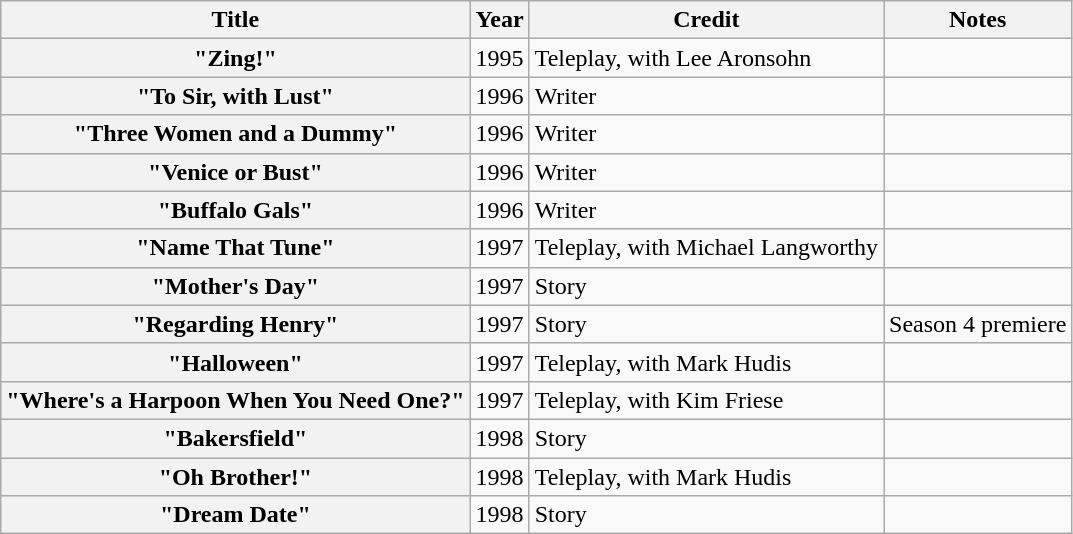<table class="wikitable sortable plainrowheaders">
<tr>
<th scope="col">Title</th>
<th scope="col">Year</th>
<th scope="col">Credit</th>
<th scope="col" class="unsortable">Notes</th>
</tr>
<tr>
<th scope="row">"Zing!"</th>
<td style="text-align:center;">1995</td>
<td>Teleplay, with Lee Aronsohn</td>
<td></td>
</tr>
<tr>
<th scope="row">"To Sir, with Lust"</th>
<td style="text-align:center;">1996</td>
<td>Writer</td>
<td></td>
</tr>
<tr>
<th scope="row">"Three Women and a Dummy"</th>
<td style="text-align:center;">1996</td>
<td>Writer</td>
<td></td>
</tr>
<tr>
<th scope="row">"Venice or Bust"</th>
<td style="text-align:center;">1996</td>
<td>Writer</td>
<td></td>
</tr>
<tr>
<th scope="row">"Buffalo Gals"</th>
<td style="text-align:center;">1996</td>
<td>Writer</td>
<td></td>
</tr>
<tr>
<th scope="row">"Name That Tune"</th>
<td style="text-align:center;">1997</td>
<td>Teleplay, with Michael Langworthy</td>
<td></td>
</tr>
<tr>
<th scope="row">"Mother's Day"</th>
<td style="text-align:center;">1997</td>
<td>Story</td>
<td></td>
</tr>
<tr>
<th scope="row">"Regarding Henry"</th>
<td style="text-align:center;">1997</td>
<td>Story</td>
<td>Season 4 premiere</td>
</tr>
<tr>
<th scope="row">"Halloween"</th>
<td style="text-align:center;">1997</td>
<td>Teleplay, with Mark Hudis</td>
<td></td>
</tr>
<tr>
<th scope="row">"Where's a Harpoon When You Need One?"</th>
<td style="text-align:center;">1997</td>
<td>Teleplay, with Kim Friese</td>
<td></td>
</tr>
<tr>
<th scope="row">"Bakersfield"</th>
<td style="text-align:center;">1998</td>
<td>Story</td>
<td></td>
</tr>
<tr>
<th scope="row">"Oh Brother!"</th>
<td style="text-align:center;">1998</td>
<td>Teleplay, with Mark Hudis</td>
<td></td>
</tr>
<tr>
<th scope="row">"Dream Date"</th>
<td style="text-align:center;">1998</td>
<td>Story</td>
<td></td>
</tr>
</table>
